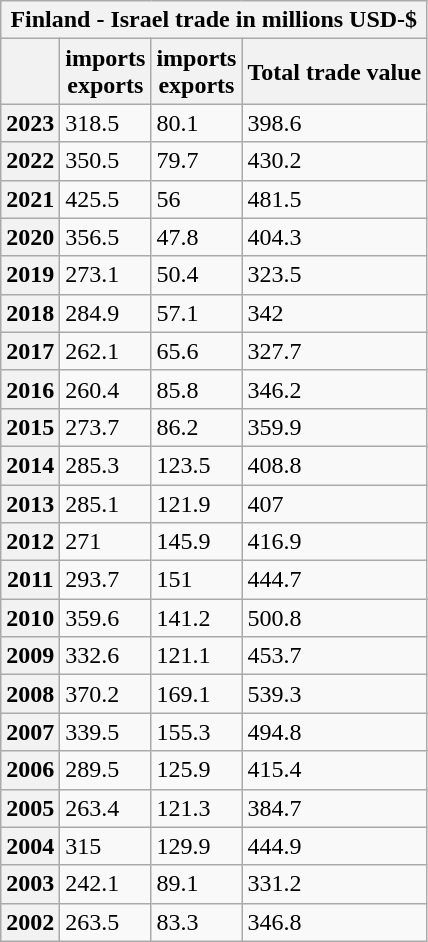<table class="wikitable mw-collapsible mw-collapsed">
<tr>
<th colspan="4">Finland - Israel trade in millions USD-$</th>
</tr>
<tr>
<th></th>
<th> imports<br> exports</th>
<th> imports<br> exports</th>
<th>Total trade value</th>
</tr>
<tr>
<th>2023</th>
<td>318.5</td>
<td>80.1</td>
<td>398.6</td>
</tr>
<tr>
<th>2022</th>
<td>350.5</td>
<td>79.7</td>
<td>430.2</td>
</tr>
<tr>
<th>2021</th>
<td>425.5</td>
<td>56</td>
<td>481.5</td>
</tr>
<tr>
<th>2020</th>
<td>356.5</td>
<td>47.8</td>
<td>404.3</td>
</tr>
<tr>
<th>2019</th>
<td>273.1</td>
<td>50.4</td>
<td>323.5</td>
</tr>
<tr>
<th>2018</th>
<td>284.9</td>
<td>57.1</td>
<td>342</td>
</tr>
<tr>
<th>2017</th>
<td>262.1</td>
<td>65.6</td>
<td>327.7</td>
</tr>
<tr>
<th>2016</th>
<td>260.4</td>
<td>85.8</td>
<td>346.2</td>
</tr>
<tr>
<th>2015</th>
<td>273.7</td>
<td>86.2</td>
<td>359.9</td>
</tr>
<tr>
<th>2014</th>
<td>285.3</td>
<td>123.5</td>
<td>408.8</td>
</tr>
<tr>
<th>2013</th>
<td>285.1</td>
<td>121.9</td>
<td>407</td>
</tr>
<tr>
<th>2012</th>
<td>271</td>
<td>145.9</td>
<td>416.9</td>
</tr>
<tr>
<th>2011</th>
<td>293.7</td>
<td>151</td>
<td>444.7</td>
</tr>
<tr>
<th>2010</th>
<td>359.6</td>
<td>141.2</td>
<td>500.8</td>
</tr>
<tr>
<th>2009</th>
<td>332.6</td>
<td>121.1</td>
<td>453.7</td>
</tr>
<tr>
<th>2008</th>
<td>370.2</td>
<td>169.1</td>
<td>539.3</td>
</tr>
<tr>
<th>2007</th>
<td>339.5</td>
<td>155.3</td>
<td>494.8</td>
</tr>
<tr>
<th>2006</th>
<td>289.5</td>
<td>125.9</td>
<td>415.4</td>
</tr>
<tr>
<th>2005</th>
<td>263.4</td>
<td>121.3</td>
<td>384.7</td>
</tr>
<tr>
<th>2004</th>
<td>315</td>
<td>129.9</td>
<td>444.9</td>
</tr>
<tr>
<th>2003</th>
<td>242.1</td>
<td>89.1</td>
<td>331.2</td>
</tr>
<tr>
<th>2002</th>
<td>263.5</td>
<td>83.3</td>
<td>346.8</td>
</tr>
</table>
